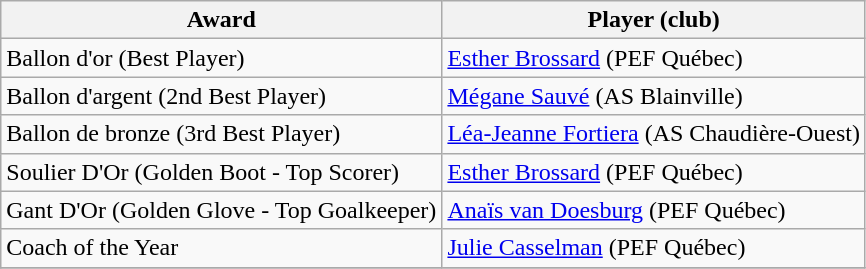<table class="wikitable">
<tr>
<th>Award</th>
<th>Player (club)</th>
</tr>
<tr>
<td>Ballon d'or (Best Player)</td>
<td><a href='#'>Esther Brossard</a> (PEF Québec)</td>
</tr>
<tr>
<td>Ballon d'argent (2nd Best Player)</td>
<td><a href='#'>Mégane Sauvé</a> (AS Blainville)</td>
</tr>
<tr>
<td>Ballon de bronze (3rd Best Player)</td>
<td><a href='#'>Léa-Jeanne Fortiera</a> (AS Chaudière-Ouest)</td>
</tr>
<tr>
<td>Soulier D'Or (Golden Boot - Top Scorer)</td>
<td><a href='#'>Esther Brossard</a> (PEF Québec)</td>
</tr>
<tr>
<td>Gant D'Or (Golden Glove - Top Goalkeeper)</td>
<td><a href='#'>Anaïs van Doesburg</a> (PEF Québec)</td>
</tr>
<tr>
<td>Coach of the Year</td>
<td><a href='#'>Julie Casselman</a> (PEF Québec)</td>
</tr>
<tr>
</tr>
</table>
